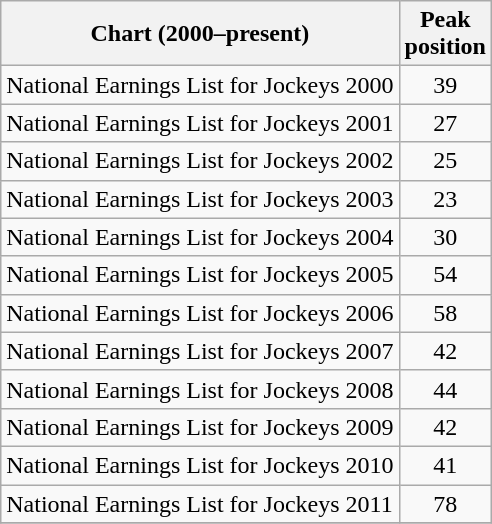<table class="wikitable sortable">
<tr>
<th>Chart (2000–present)</th>
<th>Peak<br>position</th>
</tr>
<tr>
<td>National Earnings List for Jockeys 2000</td>
<td style="text-align:center;">39</td>
</tr>
<tr>
<td>National Earnings List for Jockeys 2001</td>
<td style="text-align:center;">27</td>
</tr>
<tr>
<td>National Earnings List for Jockeys 2002</td>
<td style="text-align:center;">25</td>
</tr>
<tr>
<td>National Earnings List for Jockeys 2003</td>
<td style="text-align:center;">23</td>
</tr>
<tr>
<td>National Earnings List for Jockeys 2004</td>
<td style="text-align:center;">30</td>
</tr>
<tr>
<td>National Earnings List for Jockeys 2005</td>
<td style="text-align:center;">54</td>
</tr>
<tr>
<td>National Earnings List for Jockeys 2006</td>
<td style="text-align:center;">58</td>
</tr>
<tr>
<td>National Earnings List for Jockeys 2007</td>
<td style="text-align:center;">42</td>
</tr>
<tr>
<td>National Earnings List for Jockeys 2008</td>
<td style="text-align:center;">44</td>
</tr>
<tr>
<td>National Earnings List for Jockeys 2009</td>
<td style="text-align:center;">42</td>
</tr>
<tr>
<td>National Earnings List for Jockeys 2010</td>
<td style="text-align:center;">41</td>
</tr>
<tr>
<td>National Earnings List for Jockeys 2011</td>
<td style="text-align:center;">78</td>
</tr>
<tr>
</tr>
</table>
